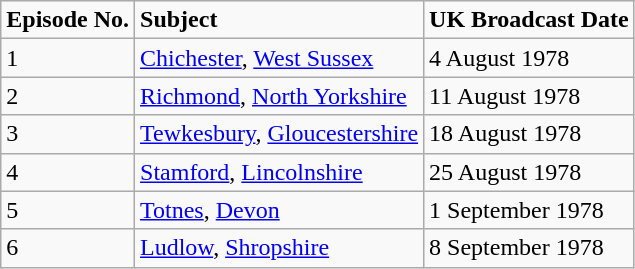<table class="wikitable">
<tr>
<td><strong>Episode No.</strong></td>
<td><strong>Subject</strong></td>
<td><strong>UK Broadcast Date</strong></td>
</tr>
<tr>
<td>1</td>
<td><a href='#'>Chichester</a>, <a href='#'>West Sussex</a></td>
<td>4 August 1978</td>
</tr>
<tr>
<td>2</td>
<td><a href='#'>Richmond</a>, <a href='#'>North Yorkshire</a></td>
<td>11 August 1978</td>
</tr>
<tr>
<td>3</td>
<td><a href='#'>Tewkesbury</a>, <a href='#'>Gloucestershire</a></td>
<td>18 August 1978</td>
</tr>
<tr>
<td>4</td>
<td><a href='#'>Stamford</a>, <a href='#'>Lincolnshire</a></td>
<td>25 August 1978</td>
</tr>
<tr>
<td>5</td>
<td><a href='#'>Totnes</a>, <a href='#'>Devon</a></td>
<td>1 September 1978</td>
</tr>
<tr>
<td>6</td>
<td><a href='#'>Ludlow</a>, <a href='#'>Shropshire</a></td>
<td>8 September 1978</td>
</tr>
</table>
